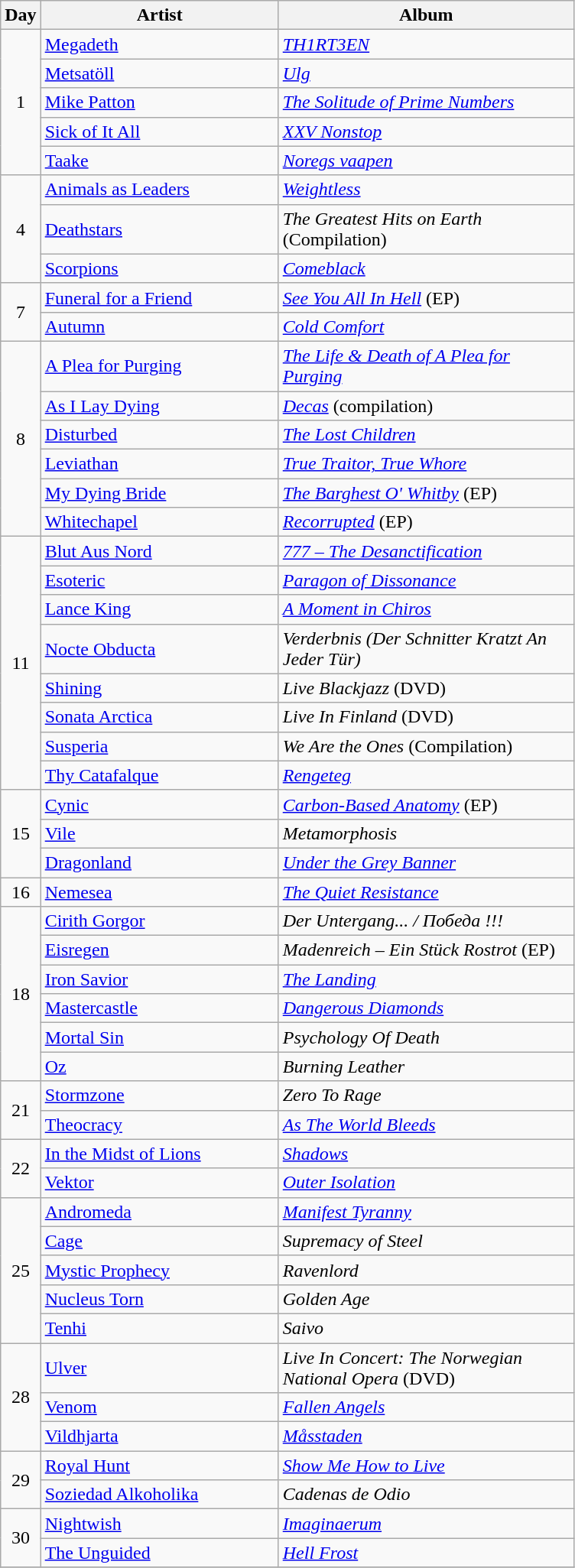<table class="wikitable" border="1">
<tr>
<th width="20">Day</th>
<th width="200">Artist</th>
<th width="250">Album</th>
</tr>
<tr>
<td align="center" rowspan="5">1</td>
<td><a href='#'>Megadeth</a></td>
<td><em><a href='#'>TH1RT3EN</a></em></td>
</tr>
<tr>
<td><a href='#'>Metsatöll</a></td>
<td><em><a href='#'>Ulg</a></em></td>
</tr>
<tr>
<td><a href='#'>Mike Patton</a></td>
<td><em><a href='#'>The Solitude of Prime Numbers</a></em></td>
</tr>
<tr>
<td><a href='#'>Sick of It All</a></td>
<td><em><a href='#'>XXV Nonstop</a></em></td>
</tr>
<tr>
<td><a href='#'>Taake</a></td>
<td><em><a href='#'>Noregs vaapen</a></em></td>
</tr>
<tr>
<td align="center" rowspan="3">4</td>
<td><a href='#'>Animals as Leaders</a></td>
<td><em><a href='#'>Weightless</a></em></td>
</tr>
<tr>
<td><a href='#'>Deathstars</a></td>
<td><em>The Greatest Hits on Earth</em> (Compilation)</td>
</tr>
<tr>
<td><a href='#'>Scorpions</a></td>
<td><em><a href='#'>Comeblack</a></em></td>
</tr>
<tr>
<td align="center" rowspan="2">7</td>
<td><a href='#'>Funeral for a Friend</a></td>
<td><em><a href='#'>See You All In Hell</a></em> (EP)</td>
</tr>
<tr>
<td><a href='#'>Autumn</a></td>
<td><em><a href='#'>Cold Comfort</a></em></td>
</tr>
<tr>
<td align="center" rowspan="6">8</td>
<td><a href='#'>A Plea for Purging</a></td>
<td><em><a href='#'>The Life & Death of A Plea for Purging</a></em></td>
</tr>
<tr>
<td><a href='#'>As I Lay Dying</a></td>
<td><em><a href='#'>Decas</a></em> (compilation)</td>
</tr>
<tr>
<td><a href='#'>Disturbed</a></td>
<td><em><a href='#'>The Lost Children</a></em></td>
</tr>
<tr>
<td><a href='#'>Leviathan</a></td>
<td><em><a href='#'>True Traitor, True Whore</a></em></td>
</tr>
<tr>
<td><a href='#'>My Dying Bride</a></td>
<td><em><a href='#'>The Barghest O' Whitby</a></em> (EP)</td>
</tr>
<tr>
<td><a href='#'>Whitechapel</a></td>
<td><em><a href='#'>Recorrupted</a></em> (EP)</td>
</tr>
<tr>
<td align="center" rowspan="8">11</td>
<td><a href='#'>Blut Aus Nord</a></td>
<td><em><a href='#'>777 – The Desanctification</a></em></td>
</tr>
<tr>
<td><a href='#'>Esoteric</a></td>
<td><em><a href='#'>Paragon of Dissonance</a></em></td>
</tr>
<tr>
<td><a href='#'>Lance King</a></td>
<td><em><a href='#'>A Moment in Chiros</a></em></td>
</tr>
<tr>
<td><a href='#'>Nocte Obducta</a></td>
<td><em>Verderbnis (Der Schnitter Kratzt An Jeder Tür)</em></td>
</tr>
<tr>
<td><a href='#'>Shining</a></td>
<td><em>Live Blackjazz</em> (DVD)</td>
</tr>
<tr>
<td><a href='#'>Sonata Arctica</a></td>
<td><em>Live In Finland</em> (DVD)</td>
</tr>
<tr>
<td><a href='#'>Susperia</a></td>
<td><em>We Are the Ones</em> (Compilation)</td>
</tr>
<tr>
<td><a href='#'>Thy Catafalque</a></td>
<td><em><a href='#'>Rengeteg</a></em></td>
</tr>
<tr>
<td align="center" rowspan="3">15</td>
<td><a href='#'>Cynic</a></td>
<td><em><a href='#'>Carbon-Based Anatomy</a></em> (EP)</td>
</tr>
<tr>
<td><a href='#'>Vile</a></td>
<td><em>Metamorphosis</em></td>
</tr>
<tr>
<td><a href='#'>Dragonland</a></td>
<td><em><a href='#'>Under the Grey Banner</a></em></td>
</tr>
<tr>
<td align="center" rowspan="1">16</td>
<td><a href='#'>Nemesea</a></td>
<td><em><a href='#'>The Quiet Resistance</a></em></td>
</tr>
<tr>
<td align="center" rowspan="6">18</td>
<td><a href='#'>Cirith Gorgor</a></td>
<td><em>Der Untergang... / Победа !!!</em></td>
</tr>
<tr>
<td><a href='#'>Eisregen</a></td>
<td><em>Madenreich – Ein Stück Rostrot</em> (EP)</td>
</tr>
<tr>
<td><a href='#'>Iron Savior</a></td>
<td><em><a href='#'>The Landing</a></em></td>
</tr>
<tr>
<td><a href='#'>Mastercastle</a></td>
<td><em><a href='#'>Dangerous Diamonds</a></em></td>
</tr>
<tr>
<td><a href='#'>Mortal Sin</a></td>
<td><em>Psychology Of Death</em></td>
</tr>
<tr>
<td><a href='#'>Oz</a></td>
<td><em>Burning Leather</em></td>
</tr>
<tr>
<td align="center" rowspan="2">21</td>
<td><a href='#'>Stormzone</a></td>
<td><em>Zero To Rage</em></td>
</tr>
<tr>
<td><a href='#'>Theocracy</a></td>
<td><em><a href='#'>As The World Bleeds</a></em></td>
</tr>
<tr>
<td align="center" rowspan="2">22</td>
<td><a href='#'>In the Midst of Lions</a></td>
<td><em><a href='#'>Shadows</a></em></td>
</tr>
<tr>
<td><a href='#'>Vektor</a></td>
<td><em><a href='#'>Outer Isolation</a></em></td>
</tr>
<tr>
<td align="center" rowspan="5">25</td>
<td><a href='#'>Andromeda</a></td>
<td><em><a href='#'>Manifest Tyranny</a></em></td>
</tr>
<tr>
<td><a href='#'>Cage</a></td>
<td><em>Supremacy of Steel</em></td>
</tr>
<tr>
<td><a href='#'>Mystic Prophecy</a></td>
<td><em>Ravenlord</em></td>
</tr>
<tr>
<td><a href='#'>Nucleus Torn</a></td>
<td><em>Golden Age</em></td>
</tr>
<tr>
<td><a href='#'>Tenhi</a></td>
<td><em>Saivo</em></td>
</tr>
<tr>
<td align="center" rowspan="3">28</td>
<td><a href='#'>Ulver</a></td>
<td><em>Live In Concert: The Norwegian National Opera</em> (DVD)</td>
</tr>
<tr>
<td><a href='#'>Venom</a></td>
<td><em><a href='#'>Fallen Angels</a></em></td>
</tr>
<tr>
<td><a href='#'>Vildhjarta</a></td>
<td><em><a href='#'>Måsstaden</a></em></td>
</tr>
<tr>
<td align="center" rowspan="2">29</td>
<td><a href='#'>Royal Hunt</a></td>
<td><em><a href='#'>Show Me How to Live</a></em></td>
</tr>
<tr>
<td><a href='#'>Soziedad Alkoholika</a></td>
<td><em>Cadenas de Odio</em></td>
</tr>
<tr>
<td align="center" rowspan="2">30</td>
<td><a href='#'>Nightwish</a></td>
<td><em><a href='#'>Imaginaerum</a></em></td>
</tr>
<tr>
<td><a href='#'>The Unguided</a></td>
<td><em><a href='#'>Hell Frost</a></em></td>
</tr>
<tr>
</tr>
</table>
